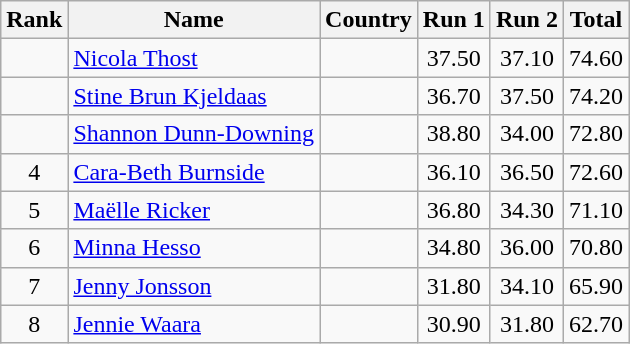<table class="wikitable sortable" style="text-align:center">
<tr>
<th>Rank</th>
<th>Name</th>
<th>Country</th>
<th>Run 1</th>
<th>Run 2</th>
<th>Total</th>
</tr>
<tr>
<td></td>
<td align=left><a href='#'>Nicola Thost</a></td>
<td align=left></td>
<td>37.50</td>
<td>37.10</td>
<td>74.60</td>
</tr>
<tr>
<td></td>
<td align=left><a href='#'>Stine Brun Kjeldaas</a></td>
<td align=left></td>
<td>36.70</td>
<td>37.50</td>
<td>74.20</td>
</tr>
<tr>
<td></td>
<td align=left><a href='#'>Shannon Dunn-Downing</a></td>
<td align=left></td>
<td>38.80</td>
<td>34.00</td>
<td>72.80</td>
</tr>
<tr>
<td>4</td>
<td align=left><a href='#'>Cara-Beth Burnside</a></td>
<td align=left></td>
<td>36.10</td>
<td>36.50</td>
<td>72.60</td>
</tr>
<tr>
<td>5</td>
<td align=left><a href='#'>Maëlle Ricker</a></td>
<td align=left></td>
<td>36.80</td>
<td>34.30</td>
<td>71.10</td>
</tr>
<tr>
<td>6</td>
<td align=left><a href='#'>Minna Hesso</a></td>
<td align=left></td>
<td>34.80</td>
<td>36.00</td>
<td>70.80</td>
</tr>
<tr>
<td>7</td>
<td align=left><a href='#'>Jenny Jonsson</a></td>
<td align=left></td>
<td>31.80</td>
<td>34.10</td>
<td>65.90</td>
</tr>
<tr>
<td>8</td>
<td align=left><a href='#'>Jennie Waara</a></td>
<td align=left></td>
<td>30.90</td>
<td>31.80</td>
<td>62.70</td>
</tr>
</table>
